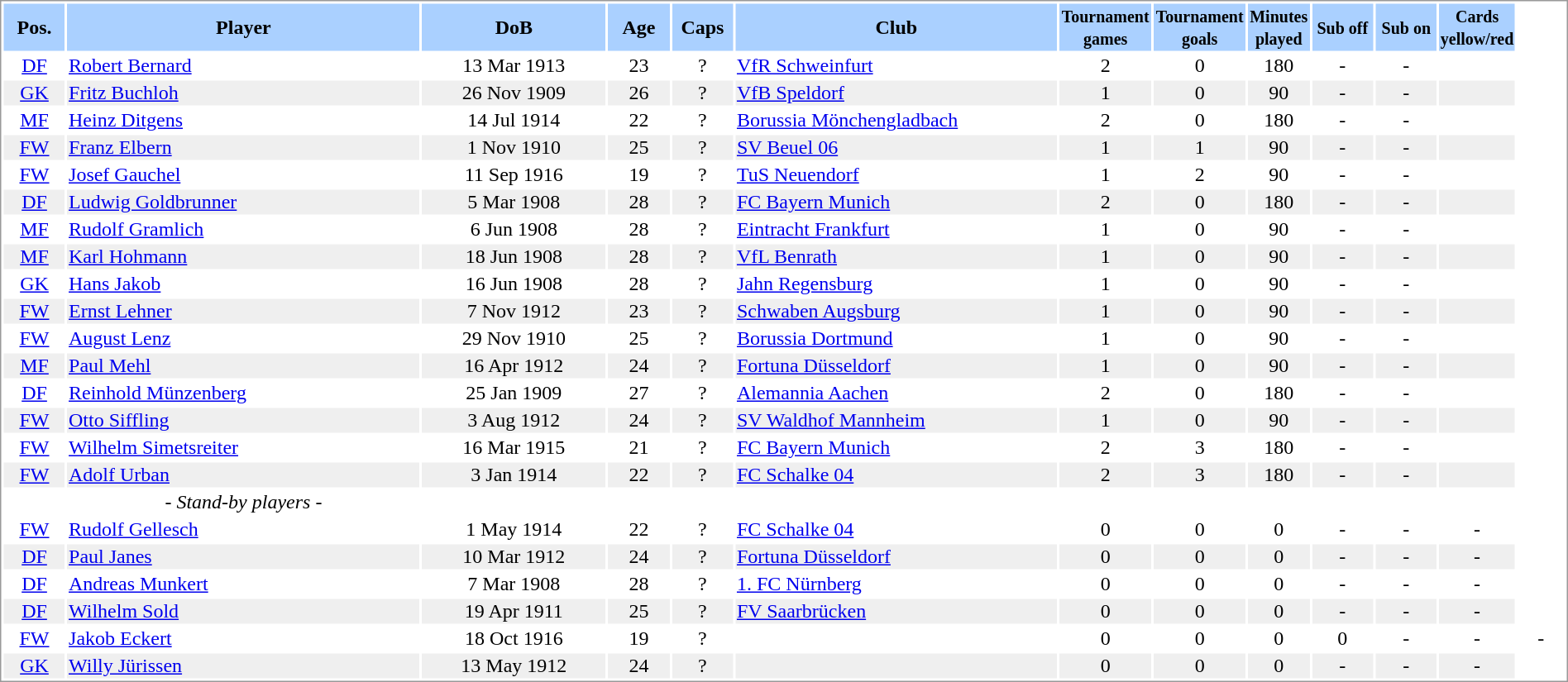<table border="0" width="100%" style="border: 1px solid #999; background-color:#FFFFFF; text-align:center">
<tr align="center" bgcolor="#AAD0FF">
<th width=4%>Pos.</th>
<th width=23%>Player</th>
<th width=12%>DoB</th>
<th width=4%>Age</th>
<th width=4%>Caps</th>
<th width=21%>Club</th>
<th width=6%><small>Tournament<br>games</small></th>
<th width=6%><small>Tournament<br>goals</small></th>
<th width=4%><small>Minutes<br>played</small></th>
<th width=4%><small>Sub off</small></th>
<th width=4%><small>Sub on</small></th>
<th width=4%><small>Cards<br>yellow/red</small></th>
</tr>
<tr>
<td><a href='#'>DF</a></td>
<td align="left"><a href='#'>Robert Bernard</a></td>
<td>13 Mar 1913</td>
<td>23</td>
<td>?</td>
<td align="left"> <a href='#'>VfR Schweinfurt</a></td>
<td>2</td>
<td>0</td>
<td>180</td>
<td>-</td>
<td>-</td>
<td></td>
</tr>
<tr bgcolor="#EFEFEF">
<td><a href='#'>GK</a></td>
<td align="left"><a href='#'>Fritz Buchloh</a></td>
<td>26 Nov 1909</td>
<td>26</td>
<td>?</td>
<td align="left"> <a href='#'>VfB Speldorf</a></td>
<td>1</td>
<td>0</td>
<td>90</td>
<td>-</td>
<td>-</td>
<td></td>
</tr>
<tr>
<td><a href='#'>MF</a></td>
<td align="left"><a href='#'>Heinz Ditgens</a></td>
<td>14 Jul 1914</td>
<td>22</td>
<td>?</td>
<td align="left"> <a href='#'>Borussia Mönchengladbach</a></td>
<td>2</td>
<td>0</td>
<td>180</td>
<td>-</td>
<td>-</td>
<td></td>
</tr>
<tr bgcolor="#EFEFEF">
<td><a href='#'>FW</a></td>
<td align="left"><a href='#'>Franz Elbern</a></td>
<td>1 Nov 1910</td>
<td>25</td>
<td>?</td>
<td align="left"> <a href='#'>SV Beuel 06</a></td>
<td>1</td>
<td>1</td>
<td>90</td>
<td>-</td>
<td>-</td>
<td></td>
</tr>
<tr>
<td><a href='#'>FW</a></td>
<td align="left"><a href='#'>Josef Gauchel</a></td>
<td>11 Sep 1916</td>
<td>19</td>
<td>?</td>
<td align="left"> <a href='#'>TuS Neuendorf</a></td>
<td>1</td>
<td>2</td>
<td>90</td>
<td>-</td>
<td>-</td>
<td></td>
</tr>
<tr bgcolor="#EFEFEF">
<td><a href='#'>DF</a></td>
<td align="left"><a href='#'>Ludwig Goldbrunner</a></td>
<td>5 Mar 1908</td>
<td>28</td>
<td>?</td>
<td align="left"> <a href='#'>FC Bayern Munich</a></td>
<td>2</td>
<td>0</td>
<td>180</td>
<td>-</td>
<td>-</td>
<td></td>
</tr>
<tr>
<td><a href='#'>MF</a></td>
<td align="left"><a href='#'>Rudolf Gramlich</a></td>
<td>6 Jun 1908</td>
<td>28</td>
<td>?</td>
<td align="left"> <a href='#'>Eintracht Frankfurt</a></td>
<td>1</td>
<td>0</td>
<td>90</td>
<td>-</td>
<td>-</td>
<td></td>
</tr>
<tr bgcolor="#EFEFEF">
<td><a href='#'>MF</a></td>
<td align="left"><a href='#'>Karl Hohmann</a></td>
<td>18 Jun 1908</td>
<td>28</td>
<td>?</td>
<td align="left"> <a href='#'>VfL Benrath</a></td>
<td>1</td>
<td>0</td>
<td>90</td>
<td>-</td>
<td>-</td>
<td></td>
</tr>
<tr>
<td><a href='#'>GK</a></td>
<td align="left"><a href='#'>Hans Jakob</a></td>
<td>16 Jun 1908</td>
<td>28</td>
<td>?</td>
<td align="left"> <a href='#'>Jahn Regensburg</a></td>
<td>1</td>
<td>0</td>
<td>90</td>
<td>-</td>
<td>-</td>
<td></td>
</tr>
<tr bgcolor="#EFEFEF">
<td><a href='#'>FW</a></td>
<td align="left"><a href='#'>Ernst Lehner</a></td>
<td>7 Nov 1912</td>
<td>23</td>
<td>?</td>
<td align="left"> <a href='#'>Schwaben Augsburg</a></td>
<td>1</td>
<td>0</td>
<td>90</td>
<td>-</td>
<td>-</td>
<td></td>
</tr>
<tr>
<td><a href='#'>FW</a></td>
<td align="left"><a href='#'>August Lenz</a></td>
<td>29 Nov 1910</td>
<td>25</td>
<td>?</td>
<td align="left"> <a href='#'>Borussia Dortmund</a></td>
<td>1</td>
<td>0</td>
<td>90</td>
<td>-</td>
<td>-</td>
<td></td>
</tr>
<tr bgcolor="#EFEFEF">
<td><a href='#'>MF</a></td>
<td align="left"><a href='#'>Paul Mehl</a></td>
<td>16 Apr 1912</td>
<td>24</td>
<td>?</td>
<td align="left"> <a href='#'>Fortuna Düsseldorf</a></td>
<td>1</td>
<td>0</td>
<td>90</td>
<td>-</td>
<td>-</td>
<td></td>
</tr>
<tr>
<td><a href='#'>DF</a></td>
<td align="left"><a href='#'>Reinhold Münzenberg</a></td>
<td>25 Jan 1909</td>
<td>27</td>
<td>?</td>
<td align="left"> <a href='#'>Alemannia Aachen</a></td>
<td>2</td>
<td>0</td>
<td>180</td>
<td>-</td>
<td>-</td>
<td></td>
</tr>
<tr bgcolor="#EFEFEF">
<td><a href='#'>FW</a></td>
<td align="left"><a href='#'>Otto Siffling</a></td>
<td>3 Aug 1912</td>
<td>24</td>
<td>?</td>
<td align="left"> <a href='#'>SV Waldhof Mannheim</a></td>
<td>1</td>
<td>0</td>
<td>90</td>
<td>-</td>
<td>-</td>
<td></td>
</tr>
<tr>
<td><a href='#'>FW</a></td>
<td align="left"><a href='#'>Wilhelm Simetsreiter</a></td>
<td>16 Mar 1915</td>
<td>21</td>
<td>?</td>
<td align="left"> <a href='#'>FC Bayern Munich</a></td>
<td>2</td>
<td>3</td>
<td>180</td>
<td>-</td>
<td>-</td>
<td></td>
</tr>
<tr bgcolor="#EFEFEF">
<td><a href='#'>FW</a></td>
<td align="left"><a href='#'>Adolf Urban</a></td>
<td>3 Jan 1914</td>
<td>22</td>
<td>?</td>
<td align="left"> <a href='#'>FC Schalke 04</a></td>
<td>2</td>
<td>3</td>
<td>180</td>
<td>-</td>
<td>-</td>
<td></td>
</tr>
<tr>
<td></td>
<td>- <em>Stand-by players</em> -</td>
</tr>
<tr>
<td><a href='#'>FW</a></td>
<td align="left"><a href='#'>Rudolf Gellesch</a></td>
<td>1 May 1914</td>
<td>22</td>
<td>?</td>
<td align="left"> <a href='#'>FC Schalke 04</a></td>
<td>0</td>
<td>0</td>
<td>0</td>
<td>-</td>
<td>-</td>
<td>-</td>
</tr>
<tr bgcolor="#EFEFEF">
<td><a href='#'>DF</a></td>
<td align="left"><a href='#'>Paul Janes</a></td>
<td>10 Mar 1912</td>
<td>24</td>
<td>?</td>
<td align="left"> <a href='#'>Fortuna Düsseldorf</a></td>
<td>0</td>
<td>0</td>
<td>0</td>
<td>-</td>
<td>-</td>
<td>-</td>
</tr>
<tr>
<td><a href='#'>DF</a></td>
<td align="left"><a href='#'>Andreas Munkert</a></td>
<td>7 Mar 1908</td>
<td>28</td>
<td>?</td>
<td align="left"> <a href='#'>1. FC Nürnberg</a></td>
<td>0</td>
<td>0</td>
<td>0</td>
<td>-</td>
<td>-</td>
<td>-</td>
</tr>
<tr bgcolor="#EFEFEF">
<td><a href='#'>DF</a></td>
<td align="left"><a href='#'>Wilhelm Sold</a></td>
<td>19 Apr 1911</td>
<td>25</td>
<td>?</td>
<td align="left"> <a href='#'>FV Saarbrücken</a></td>
<td>0</td>
<td>0</td>
<td>0</td>
<td>-</td>
<td>-</td>
<td>-</td>
</tr>
<tr>
<td><a href='#'>FW</a></td>
<td align="left"><a href='#'>Jakob Eckert</a></td>
<td>18 Oct 1916</td>
<td>19</td>
<td>?</td>
<td align="left"></td>
<td>0</td>
<td>0</td>
<td>0</td>
<td>0</td>
<td>-</td>
<td>-</td>
<td>-</td>
</tr>
<tr bgcolor="#EFEFEF">
<td><a href='#'>GK</a></td>
<td align="left"><a href='#'>Willy Jürissen</a></td>
<td>13 May 1912</td>
<td>24</td>
<td>?</td>
<td align="left"></td>
<td>0</td>
<td>0</td>
<td>0</td>
<td>-</td>
<td>-</td>
<td>-</td>
</tr>
</table>
